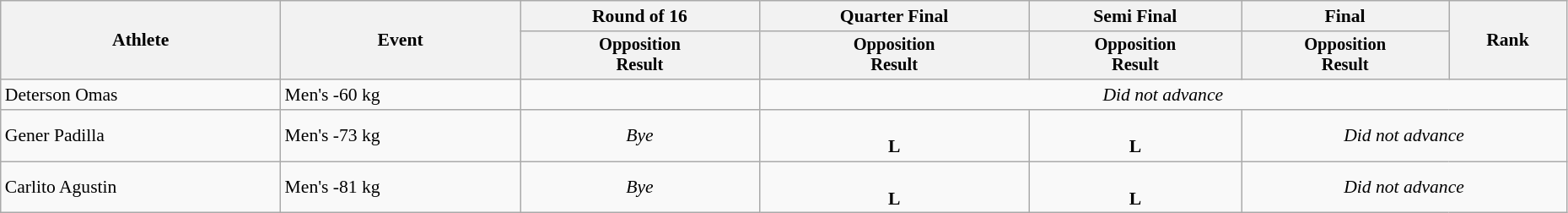<table class="wikitable" width="98%" style="text-align:left; font-size:90%">
<tr>
<th rowspan=2>Athlete</th>
<th rowspan=2>Event</th>
<th>Round of 16</th>
<th>Quarter Final</th>
<th>Semi Final</th>
<th>Final</th>
<th rowspan=2>Rank</th>
</tr>
<tr style="font-size:95%">
<th>Opposition<br>Result</th>
<th>Opposition<br>Result</th>
<th>Opposition<br>Result</th>
<th>Opposition<br>Result</th>
</tr>
<tr>
<td>Deterson Omas</td>
<td>Men's -60 kg</td>
<td></td>
<td colspan=4 align=center><em>Did not advance</em></td>
</tr>
<tr>
<td>Gener Padilla</td>
<td>Men's -73 kg</td>
<td align=center><em>Bye</em></td>
<td align=center><small>  </small><br> <strong>L</strong></td>
<td align=center><small>  </small><br> <strong>L</strong></td>
<td colspan=2 align=center><em>Did not advance</em></td>
</tr>
<tr>
<td>Carlito Agustin</td>
<td>Men's -81 kg</td>
<td align=center><em>Bye</em></td>
<td align=center><small>  </small><br> <strong>L</strong></td>
<td align=center><small>  </small><br> <strong>L</strong></td>
<td colspan=2 align=center><em>Did not advance</em></td>
</tr>
</table>
